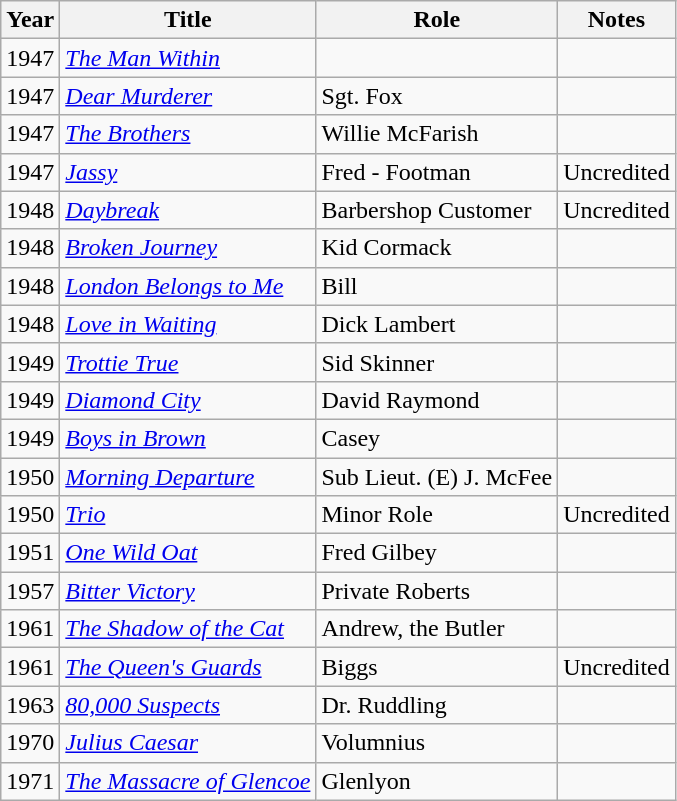<table class="wikitable">
<tr>
<th>Year</th>
<th>Title</th>
<th>Role</th>
<th>Notes</th>
</tr>
<tr>
<td>1947</td>
<td><em><a href='#'>The Man Within</a></em></td>
<td></td>
<td></td>
</tr>
<tr>
<td>1947</td>
<td><em><a href='#'>Dear Murderer</a></em></td>
<td>Sgt. Fox</td>
<td></td>
</tr>
<tr>
<td>1947</td>
<td><em><a href='#'>The Brothers</a></em></td>
<td>Willie McFarish</td>
<td></td>
</tr>
<tr>
<td>1947</td>
<td><em><a href='#'>Jassy</a></em></td>
<td>Fred - Footman</td>
<td>Uncredited</td>
</tr>
<tr>
<td>1948</td>
<td><em><a href='#'>Daybreak</a></em></td>
<td>Barbershop Customer</td>
<td>Uncredited</td>
</tr>
<tr>
<td>1948</td>
<td><em><a href='#'>Broken Journey</a></em></td>
<td>Kid Cormack</td>
<td></td>
</tr>
<tr>
<td>1948</td>
<td><em><a href='#'>London Belongs to Me</a></em></td>
<td>Bill</td>
<td></td>
</tr>
<tr>
<td>1948</td>
<td><em><a href='#'>Love in Waiting</a></em></td>
<td>Dick Lambert</td>
<td></td>
</tr>
<tr>
<td>1949</td>
<td><em><a href='#'>Trottie True</a></em></td>
<td>Sid Skinner</td>
<td></td>
</tr>
<tr>
<td>1949</td>
<td><em><a href='#'>Diamond City</a></em></td>
<td>David Raymond</td>
<td></td>
</tr>
<tr>
<td>1949</td>
<td><em><a href='#'>Boys in Brown</a></em></td>
<td>Casey</td>
<td></td>
</tr>
<tr>
<td>1950</td>
<td><em><a href='#'>Morning Departure</a></em></td>
<td>Sub Lieut. (E) J. McFee</td>
<td></td>
</tr>
<tr>
<td>1950</td>
<td><em><a href='#'>Trio</a></em></td>
<td>Minor Role</td>
<td>Uncredited</td>
</tr>
<tr>
<td>1951</td>
<td><em><a href='#'>One Wild Oat</a></em></td>
<td>Fred Gilbey</td>
<td></td>
</tr>
<tr>
<td>1957</td>
<td><em><a href='#'>Bitter Victory</a></em></td>
<td>Private Roberts</td>
<td></td>
</tr>
<tr>
<td>1961</td>
<td><em><a href='#'>The Shadow of the Cat</a></em></td>
<td>Andrew, the Butler</td>
<td></td>
</tr>
<tr>
<td>1961</td>
<td><em><a href='#'>The Queen's Guards</a></em></td>
<td>Biggs</td>
<td>Uncredited</td>
</tr>
<tr>
<td>1963</td>
<td><em><a href='#'>80,000 Suspects</a></em></td>
<td>Dr. Ruddling</td>
<td></td>
</tr>
<tr>
<td>1970</td>
<td><em><a href='#'>Julius Caesar</a></em></td>
<td>Volumnius</td>
<td></td>
</tr>
<tr>
<td>1971</td>
<td><em><a href='#'>The Massacre of Glencoe</a></em></td>
<td>Glenlyon</td>
<td></td>
</tr>
</table>
